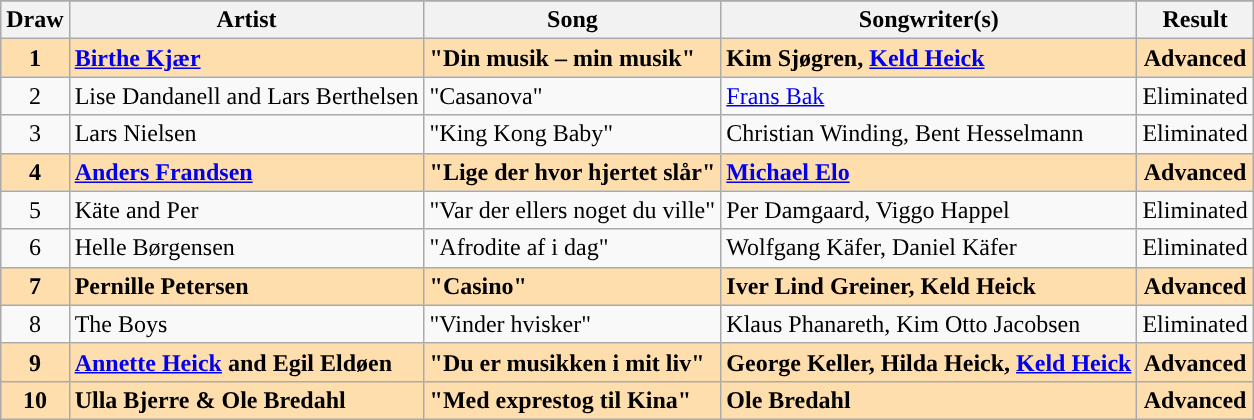<table class="sortable wikitable" style="margin: 1em auto 1em auto; text-align:center">
<tr>
</tr>
<tr>
<th>Draw</th>
<th>Artist</th>
<th>Song</th>
<th>Songwriter(s)</th>
<th>Result</th>
</tr>
<tr style="font-weight:bold;background:navajowhite">
<td>1</td>
<td align="left"><a href='#'>Birthe Kjær</a></td>
<td align="left">"Din musik – min musik"</td>
<td align="left">Kim Sjøgren, <a href='#'>Keld Heick</a></td>
<td>Advanced</td>
</tr>
<tr>
<td>2</td>
<td align="left">Lise Dandanell and Lars Berthelsen</td>
<td align="left">"Casanova"</td>
<td align="left"><a href='#'>Frans Bak</a></td>
<td>Eliminated</td>
</tr>
<tr>
<td>3</td>
<td align="left">Lars Nielsen</td>
<td align="left">"King Kong Baby"</td>
<td align="left">Christian Winding, Bent Hesselmann</td>
<td>Eliminated</td>
</tr>
<tr style="font-weight:bold;background:navajowhite">
<td>4</td>
<td align="left"><a href='#'>Anders Frandsen</a></td>
<td align="left">"Lige der hvor hjertet slår"</td>
<td align="left"><a href='#'>Michael Elo</a></td>
<td>Advanced</td>
</tr>
<tr>
<td>5</td>
<td align="left">Käte and Per</td>
<td align="left">"Var der ellers noget du ville"</td>
<td align="left">Per Damgaard, Viggo Happel</td>
<td>Eliminated</td>
</tr>
<tr>
<td>6</td>
<td align="left">Helle Børgensen</td>
<td align="left">"Afrodite af i dag"</td>
<td align="left">Wolfgang Käfer, Daniel Käfer</td>
<td>Eliminated</td>
</tr>
<tr style="font-weight:bold;background:navajowhite">
<td>7</td>
<td align="left">Pernille Petersen</td>
<td align="left">"Casino"</td>
<td align="left">Iver Lind Greiner, Keld Heick</td>
<td>Advanced</td>
</tr>
<tr>
<td>8</td>
<td align="left">The Boys</td>
<td align="left">"Vinder hvisker"</td>
<td align="left">Klaus Phanareth, Kim Otto Jacobsen</td>
<td>Eliminated</td>
</tr>
<tr style="font-weight:bold;background:navajowhite">
<td>9</td>
<td align="left"><a href='#'>Annette Heick</a> and Egil Eldøen</td>
<td align="left">"Du er musikken i mit liv"</td>
<td align="left">George Keller, Hilda Heick, <a href='#'>Keld Heick</a></td>
<td>Advanced</td>
</tr>
<tr style="font-weight:bold;background:navajowhite">
<td>10</td>
<td align="left">Ulla Bjerre & Ole Bredahl</td>
<td align="left">"Med exprestog til Kina"</td>
<td align="left">Ole Bredahl</td>
<td>Advanced</td>
</tr>
</table>
